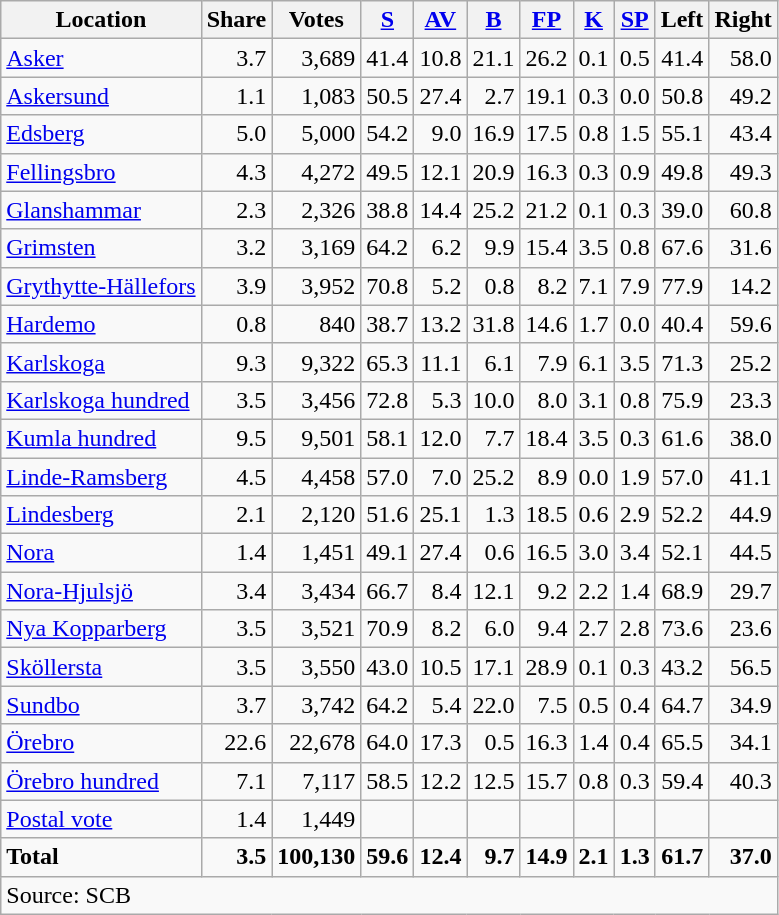<table class="wikitable sortable" style=text-align:right>
<tr>
<th>Location</th>
<th>Share</th>
<th>Votes</th>
<th><a href='#'>S</a></th>
<th><a href='#'>AV</a></th>
<th><a href='#'>B</a></th>
<th><a href='#'>FP</a></th>
<th><a href='#'>K</a></th>
<th><a href='#'>SP</a></th>
<th>Left</th>
<th>Right</th>
</tr>
<tr>
<td align=left><a href='#'>Asker</a></td>
<td>3.7</td>
<td>3,689</td>
<td>41.4</td>
<td>10.8</td>
<td>21.1</td>
<td>26.2</td>
<td>0.1</td>
<td>0.5</td>
<td>41.4</td>
<td>58.0</td>
</tr>
<tr>
<td align=left><a href='#'>Askersund</a></td>
<td>1.1</td>
<td>1,083</td>
<td>50.5</td>
<td>27.4</td>
<td>2.7</td>
<td>19.1</td>
<td>0.3</td>
<td>0.0</td>
<td>50.8</td>
<td>49.2</td>
</tr>
<tr>
<td align=left><a href='#'>Edsberg</a></td>
<td>5.0</td>
<td>5,000</td>
<td>54.2</td>
<td>9.0</td>
<td>16.9</td>
<td>17.5</td>
<td>0.8</td>
<td>1.5</td>
<td>55.1</td>
<td>43.4</td>
</tr>
<tr>
<td align=left><a href='#'>Fellingsbro</a></td>
<td>4.3</td>
<td>4,272</td>
<td>49.5</td>
<td>12.1</td>
<td>20.9</td>
<td>16.3</td>
<td>0.3</td>
<td>0.9</td>
<td>49.8</td>
<td>49.3</td>
</tr>
<tr>
<td align=left><a href='#'>Glanshammar</a></td>
<td>2.3</td>
<td>2,326</td>
<td>38.8</td>
<td>14.4</td>
<td>25.2</td>
<td>21.2</td>
<td>0.1</td>
<td>0.3</td>
<td>39.0</td>
<td>60.8</td>
</tr>
<tr>
<td align=left><a href='#'>Grimsten</a></td>
<td>3.2</td>
<td>3,169</td>
<td>64.2</td>
<td>6.2</td>
<td>9.9</td>
<td>15.4</td>
<td>3.5</td>
<td>0.8</td>
<td>67.6</td>
<td>31.6</td>
</tr>
<tr>
<td align=left><a href='#'>Grythytte-Hällefors</a></td>
<td>3.9</td>
<td>3,952</td>
<td>70.8</td>
<td>5.2</td>
<td>0.8</td>
<td>8.2</td>
<td>7.1</td>
<td>7.9</td>
<td>77.9</td>
<td>14.2</td>
</tr>
<tr>
<td align=left><a href='#'>Hardemo</a></td>
<td>0.8</td>
<td>840</td>
<td>38.7</td>
<td>13.2</td>
<td>31.8</td>
<td>14.6</td>
<td>1.7</td>
<td>0.0</td>
<td>40.4</td>
<td>59.6</td>
</tr>
<tr>
<td align=left><a href='#'>Karlskoga</a></td>
<td>9.3</td>
<td>9,322</td>
<td>65.3</td>
<td>11.1</td>
<td>6.1</td>
<td>7.9</td>
<td>6.1</td>
<td>3.5</td>
<td>71.3</td>
<td>25.2</td>
</tr>
<tr>
<td align=left><a href='#'>Karlskoga hundred</a></td>
<td>3.5</td>
<td>3,456</td>
<td>72.8</td>
<td>5.3</td>
<td>10.0</td>
<td>8.0</td>
<td>3.1</td>
<td>0.8</td>
<td>75.9</td>
<td>23.3</td>
</tr>
<tr>
<td align=left><a href='#'>Kumla hundred</a></td>
<td>9.5</td>
<td>9,501</td>
<td>58.1</td>
<td>12.0</td>
<td>7.7</td>
<td>18.4</td>
<td>3.5</td>
<td>0.3</td>
<td>61.6</td>
<td>38.0</td>
</tr>
<tr>
<td align=left><a href='#'>Linde-Ramsberg</a></td>
<td>4.5</td>
<td>4,458</td>
<td>57.0</td>
<td>7.0</td>
<td>25.2</td>
<td>8.9</td>
<td>0.0</td>
<td>1.9</td>
<td>57.0</td>
<td>41.1</td>
</tr>
<tr>
<td align=left><a href='#'>Lindesberg</a></td>
<td>2.1</td>
<td>2,120</td>
<td>51.6</td>
<td>25.1</td>
<td>1.3</td>
<td>18.5</td>
<td>0.6</td>
<td>2.9</td>
<td>52.2</td>
<td>44.9</td>
</tr>
<tr>
<td align=left><a href='#'>Nora</a></td>
<td>1.4</td>
<td>1,451</td>
<td>49.1</td>
<td>27.4</td>
<td>0.6</td>
<td>16.5</td>
<td>3.0</td>
<td>3.4</td>
<td>52.1</td>
<td>44.5</td>
</tr>
<tr>
<td align=left><a href='#'>Nora-Hjulsjö</a></td>
<td>3.4</td>
<td>3,434</td>
<td>66.7</td>
<td>8.4</td>
<td>12.1</td>
<td>9.2</td>
<td>2.2</td>
<td>1.4</td>
<td>68.9</td>
<td>29.7</td>
</tr>
<tr>
<td align=left><a href='#'>Nya Kopparberg</a></td>
<td>3.5</td>
<td>3,521</td>
<td>70.9</td>
<td>8.2</td>
<td>6.0</td>
<td>9.4</td>
<td>2.7</td>
<td>2.8</td>
<td>73.6</td>
<td>23.6</td>
</tr>
<tr>
<td align=left><a href='#'>Sköllersta</a></td>
<td>3.5</td>
<td>3,550</td>
<td>43.0</td>
<td>10.5</td>
<td>17.1</td>
<td>28.9</td>
<td>0.1</td>
<td>0.3</td>
<td>43.2</td>
<td>56.5</td>
</tr>
<tr>
<td align=left><a href='#'>Sundbo</a></td>
<td>3.7</td>
<td>3,742</td>
<td>64.2</td>
<td>5.4</td>
<td>22.0</td>
<td>7.5</td>
<td>0.5</td>
<td>0.4</td>
<td>64.7</td>
<td>34.9</td>
</tr>
<tr>
<td align=left><a href='#'>Örebro</a></td>
<td>22.6</td>
<td>22,678</td>
<td>64.0</td>
<td>17.3</td>
<td>0.5</td>
<td>16.3</td>
<td>1.4</td>
<td>0.4</td>
<td>65.5</td>
<td>34.1</td>
</tr>
<tr>
<td align=left><a href='#'>Örebro hundred</a></td>
<td>7.1</td>
<td>7,117</td>
<td>58.5</td>
<td>12.2</td>
<td>12.5</td>
<td>15.7</td>
<td>0.8</td>
<td>0.3</td>
<td>59.4</td>
<td>40.3</td>
</tr>
<tr>
<td align=left><a href='#'>Postal vote</a></td>
<td>1.4</td>
<td>1,449</td>
<td></td>
<td></td>
<td></td>
<td></td>
<td></td>
<td></td>
<td></td>
<td></td>
</tr>
<tr>
<td align=left><strong>Total</strong></td>
<td><strong>3.5</strong></td>
<td><strong>100,130</strong></td>
<td><strong>59.6</strong></td>
<td><strong>12.4</strong></td>
<td><strong>9.7</strong></td>
<td><strong>14.9</strong></td>
<td><strong>2.1</strong></td>
<td><strong>1.3</strong></td>
<td><strong>61.7</strong></td>
<td><strong>37.0</strong></td>
</tr>
<tr>
<td align=left colspan=11>Source: SCB </td>
</tr>
</table>
